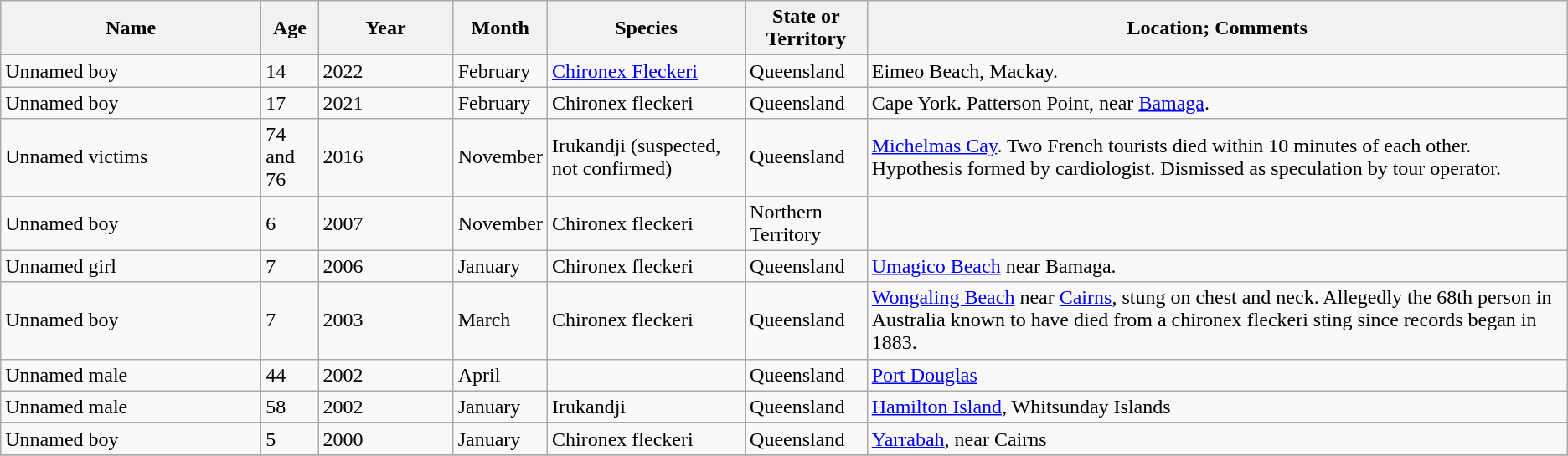<table class="wikitable">
<tr>
<th width="200">Name</th>
<th>Age</th>
<th width="100">Year</th>
<th>Month</th>
<th width="150">Species</th>
<th>State or Territory</th>
<th width="550">Location; Comments</th>
</tr>
<tr>
<td>Unnamed boy</td>
<td>14</td>
<td>2022</td>
<td>February</td>
<td><a href='#'>Chironex Fleckeri</a></td>
<td>Queensland</td>
<td>Eimeo Beach, Mackay.</td>
</tr>
<tr>
<td>Unnamed boy</td>
<td>17</td>
<td>2021</td>
<td>February</td>
<td>Chironex fleckeri</td>
<td>Queensland</td>
<td>Cape York. Patterson Point, near <a href='#'>Bamaga</a>.</td>
</tr>
<tr>
<td>Unnamed victims</td>
<td>74 and 76</td>
<td>2016</td>
<td>November</td>
<td>Irukandji (suspected, not confirmed)</td>
<td>Queensland</td>
<td><a href='#'>Michelmas Cay</a>. Two French tourists died within 10 minutes of each other. Hypothesis formed by cardiologist. Dismissed as speculation by tour operator.</td>
</tr>
<tr>
<td>Unnamed boy</td>
<td>6</td>
<td>2007</td>
<td>November</td>
<td>Chironex fleckeri</td>
<td>Northern Territory</td>
<td></td>
</tr>
<tr>
<td>Unnamed girl</td>
<td>7</td>
<td>2006</td>
<td>January</td>
<td>Chironex fleckeri</td>
<td>Queensland</td>
<td><a href='#'>Umagico Beach</a> near Bamaga.</td>
</tr>
<tr>
<td>Unnamed boy</td>
<td>7</td>
<td>2003</td>
<td>March</td>
<td>Chironex fleckeri</td>
<td>Queensland</td>
<td><a href='#'>Wongaling Beach</a> near <a href='#'>Cairns</a>, stung on chest and neck. Allegedly the 68th person in Australia known to have died from a chironex fleckeri sting since records began in 1883.</td>
</tr>
<tr>
<td>Unnamed male</td>
<td>44</td>
<td>2002</td>
<td>April</td>
<td></td>
<td>Queensland</td>
<td><a href='#'>Port Douglas</a></td>
</tr>
<tr>
<td>Unnamed male</td>
<td>58</td>
<td>2002</td>
<td>January</td>
<td>Irukandji</td>
<td>Queensland</td>
<td><a href='#'>Hamilton Island</a>, Whitsunday Islands </td>
</tr>
<tr>
<td>Unnamed boy</td>
<td>5</td>
<td>2000</td>
<td>January</td>
<td>Chironex fleckeri</td>
<td>Queensland</td>
<td><a href='#'>Yarrabah</a>, near Cairns</td>
</tr>
<tr>
</tr>
</table>
